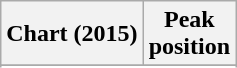<table class="wikitable sortable">
<tr>
<th>Chart (2015)</th>
<th>Peak<br>position</th>
</tr>
<tr>
</tr>
<tr>
</tr>
<tr>
</tr>
</table>
